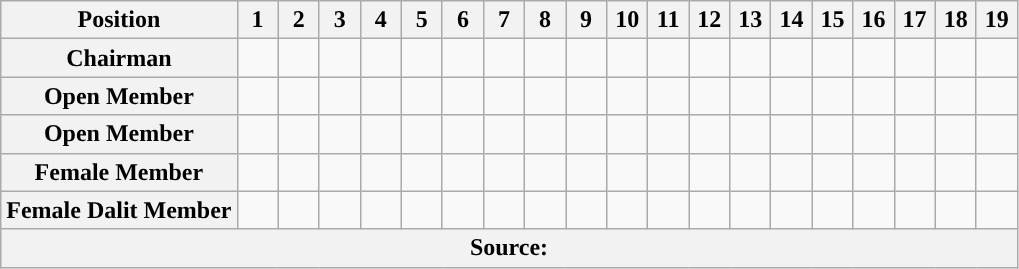<table class="wikitable">
<tr>
<th>Position</th>
<th width="20px">1</th>
<th width="20px">2</th>
<th width="20px">3</th>
<th width="20px">4</th>
<th width="20px">5</th>
<th width="20px">6</th>
<th width="20px">7</th>
<th width="20px">8</th>
<th width="20px">9</th>
<th width="20px">10</th>
<th width="20px">11</th>
<th width="20px">12</th>
<th width="20px">13</th>
<th width="20px">14</th>
<th width="20px">15</th>
<th width="20px">16</th>
<th width="20px">17</th>
<th width="20px">18</th>
<th width="20px">19</th>
</tr>
<tr>
<th>Chairman</th>
<td style="background-color:"></td>
<td style="background-color:"></td>
<td style="background-color:"></td>
<td style="background-color:"></td>
<td style="background-color:"></td>
<td style="background-color:"></td>
<td style="background-color:"></td>
<td style="background-color:"></td>
<td style="background-color:"></td>
<td style="background-color:"></td>
<td style="background-color:"></td>
<td style="background-color:"></td>
<td style="background-color:"></td>
<td style="background-color:"></td>
<td style="background-color:"></td>
<td style="background-color:"></td>
<td style="background-color:"></td>
<td style="background-color:"></td>
<td style="background-color:"></td>
</tr>
<tr>
<th>Open Member</th>
<td style="background-color:"></td>
<td style="background-color:"></td>
<td style="background-color:"></td>
<td style="background-color:"></td>
<td style="background-color:"></td>
<td style="background-color:"></td>
<td style="background-color:"></td>
<td style="background-color:"></td>
<td style="background-color:"></td>
<td style="background-color:"></td>
<td style="background-color:"></td>
<td style="background-color:"></td>
<td style="background-color:"></td>
<td style="background-color:"></td>
<td style="background-color:"></td>
<td style="background-color:"></td>
<td style="background-color:"></td>
<td style="background-color:"></td>
<td style="background-color:"></td>
</tr>
<tr>
<th>Open Member</th>
<td style="background-color:"></td>
<td style="background-color:"></td>
<td style="background-color:"></td>
<td style="background-color:"></td>
<td style="background-color:"></td>
<td style="background-color:"></td>
<td style="background-color:"></td>
<td style="background-color:"></td>
<td style="background-color:"></td>
<td style="background-color:"></td>
<td style="background-color:"></td>
<td style="background-color:"></td>
<td style="background-color:"></td>
<td style="background-color:"></td>
<td style="background-color:"></td>
<td style="background-color:"></td>
<td style="background-color:"></td>
<td style="background-color:"></td>
<td style="background-color:"></td>
</tr>
<tr>
<th>Female Member</th>
<td style="background-color:"></td>
<td style="background-color:"></td>
<td style="background-color:"></td>
<td style="background-color:"></td>
<td style="background-color:"></td>
<td style="background-color:"></td>
<td style="background-color:"></td>
<td style="background-color:"></td>
<td style="background-color:"></td>
<td style="background-color:"></td>
<td style="background-color:"></td>
<td style="background-color:"></td>
<td style="background-color:"></td>
<td style="background-color:"></td>
<td style="background-color:"></td>
<td style="background-color:"></td>
<td style="background-color:"></td>
<td style="background-color:"></td>
<td style="background-color:"></td>
</tr>
<tr>
<th>Female Dalit Member</th>
<td style="background-color:"></td>
<td style="background-color:"></td>
<td style="background-color:"></td>
<td style="background-color:"></td>
<td style="background-color:"></td>
<td style="background-color:"></td>
<td style="background-color:"></td>
<td style="background-color:"></td>
<td style="background-color:"></td>
<td style="background-color:"></td>
<td style="background-color:"></td>
<td style="background-color:"></td>
<td style="background-color:"></td>
<td style="background-color:"></td>
<td style="background-color:"></td>
<td style="background-color:"></td>
<td style="background-color:"></td>
<td style="background-color:"></td>
<td style="background-color:"></td>
</tr>
<tr>
<th colspan="20">Source: </th>
</tr>
</table>
